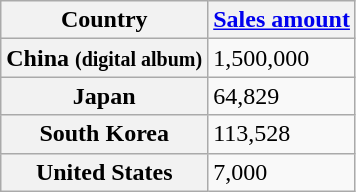<table class="wikitable plainrowheaders sortable">
<tr>
<th>Country</th>
<th><a href='#'>Sales amount</a></th>
</tr>
<tr>
<th scope="row">China <small>(digital album)</small></th>
<td>1,500,000</td>
</tr>
<tr>
<th scope="row">Japan</th>
<td>64,829</td>
</tr>
<tr>
<th scope="row">South Korea</th>
<td>113,528</td>
</tr>
<tr>
<th scope="row">United States</th>
<td>7,000</td>
</tr>
</table>
